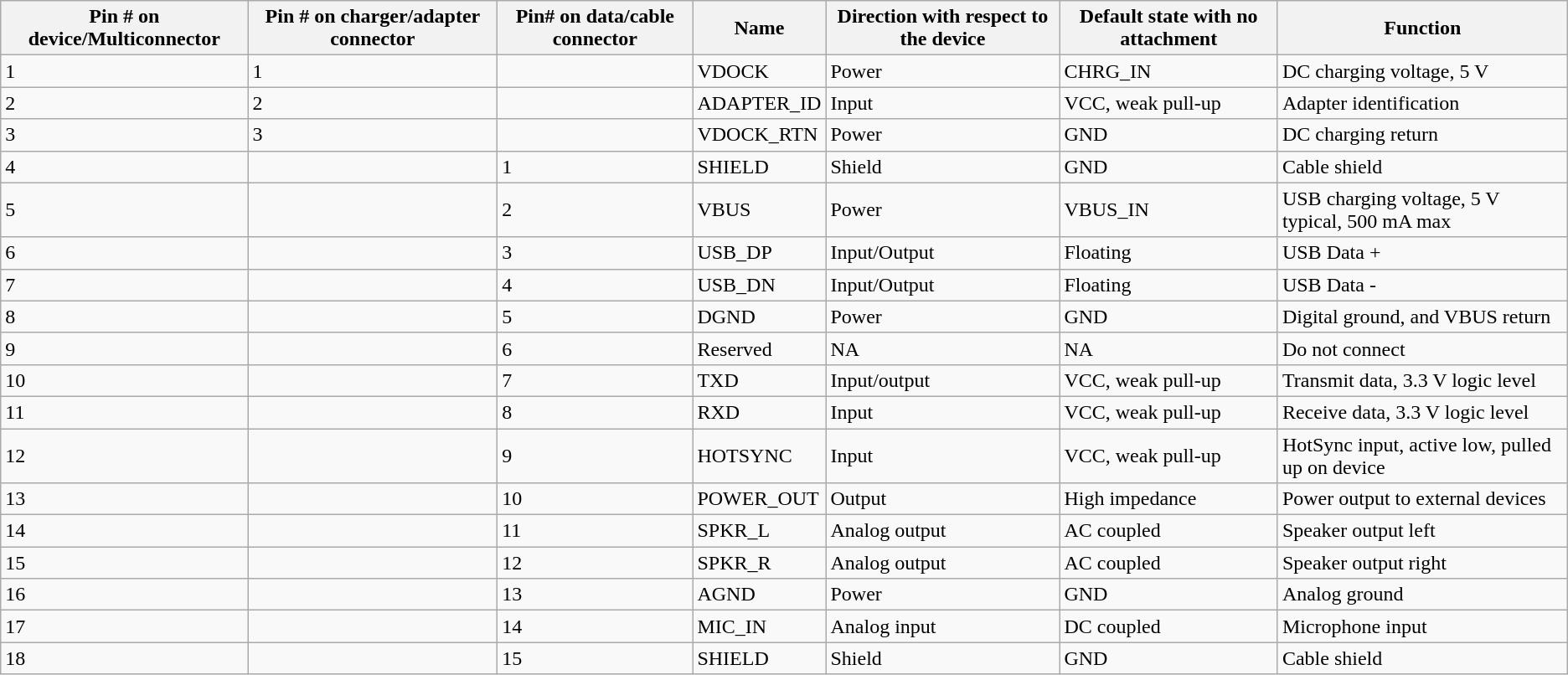<table class="wikitable">
<tr>
<th>Pin # on device/Multiconnector</th>
<th>Pin # on charger/adapter connector</th>
<th>Pin# on data/cable connector</th>
<th>Name</th>
<th>Direction with respect to the device</th>
<th>Default state with no attachment</th>
<th>Function</th>
</tr>
<tr>
<td>1</td>
<td>1</td>
<td></td>
<td>VDOCK</td>
<td>Power</td>
<td>CHRG_IN</td>
<td>DC charging voltage, 5 V</td>
</tr>
<tr>
<td>2</td>
<td>2</td>
<td></td>
<td>ADAPTER_ID</td>
<td>Input</td>
<td>VCC, weak pull-up</td>
<td>Adapter identification</td>
</tr>
<tr>
<td>3</td>
<td>3</td>
<td></td>
<td>VDOCK_RTN</td>
<td>Power</td>
<td>GND</td>
<td>DC charging return</td>
</tr>
<tr>
<td>4</td>
<td></td>
<td>1</td>
<td>SHIELD</td>
<td>Shield</td>
<td>GND</td>
<td>Cable shield</td>
</tr>
<tr>
<td>5</td>
<td></td>
<td>2</td>
<td>VBUS</td>
<td>Power</td>
<td>VBUS_IN</td>
<td>USB charging voltage, 5 V typical, 500 mA max</td>
</tr>
<tr>
<td>6</td>
<td></td>
<td>3</td>
<td>USB_DP</td>
<td>Input/Output</td>
<td>Floating</td>
<td>USB Data +</td>
</tr>
<tr>
<td>7</td>
<td></td>
<td>4</td>
<td>USB_DN</td>
<td>Input/Output</td>
<td>Floating</td>
<td>USB Data -</td>
</tr>
<tr>
<td>8</td>
<td></td>
<td>5</td>
<td>DGND</td>
<td>Power</td>
<td>GND</td>
<td>Digital ground, and VBUS return</td>
</tr>
<tr>
<td>9</td>
<td></td>
<td>6</td>
<td>Reserved</td>
<td>NA</td>
<td>NA</td>
<td>Do not connect</td>
</tr>
<tr>
<td>10</td>
<td></td>
<td>7</td>
<td>TXD</td>
<td>Input/output</td>
<td>VCC, weak pull-up</td>
<td>Transmit data, 3.3 V logic level</td>
</tr>
<tr>
<td>11</td>
<td></td>
<td>8</td>
<td>RXD</td>
<td>Input</td>
<td>VCC, weak pull-up</td>
<td>Receive data, 3.3 V logic level</td>
</tr>
<tr>
<td>12</td>
<td></td>
<td>9</td>
<td>HOTSYNC</td>
<td>Input</td>
<td>VCC, weak pull-up</td>
<td>HotSync input, active low, pulled up on device</td>
</tr>
<tr>
<td>13</td>
<td></td>
<td>10</td>
<td>POWER_OUT</td>
<td>Output</td>
<td>High impedance</td>
<td>Power output to external devices</td>
</tr>
<tr>
<td>14</td>
<td></td>
<td>11</td>
<td>SPKR_L</td>
<td>Analog output</td>
<td>AC coupled</td>
<td>Speaker output left</td>
</tr>
<tr>
<td>15</td>
<td></td>
<td>12</td>
<td>SPKR_R</td>
<td>Analog output</td>
<td>AC coupled</td>
<td>Speaker output right</td>
</tr>
<tr>
<td>16</td>
<td></td>
<td>13</td>
<td>AGND</td>
<td>Power</td>
<td>GND</td>
<td>Analog ground</td>
</tr>
<tr>
<td>17</td>
<td></td>
<td>14</td>
<td>MIC_IN</td>
<td>Analog input</td>
<td>DC coupled</td>
<td>Microphone input</td>
</tr>
<tr>
<td>18</td>
<td></td>
<td>15</td>
<td>SHIELD</td>
<td>Shield</td>
<td>GND</td>
<td>Cable shield</td>
</tr>
</table>
